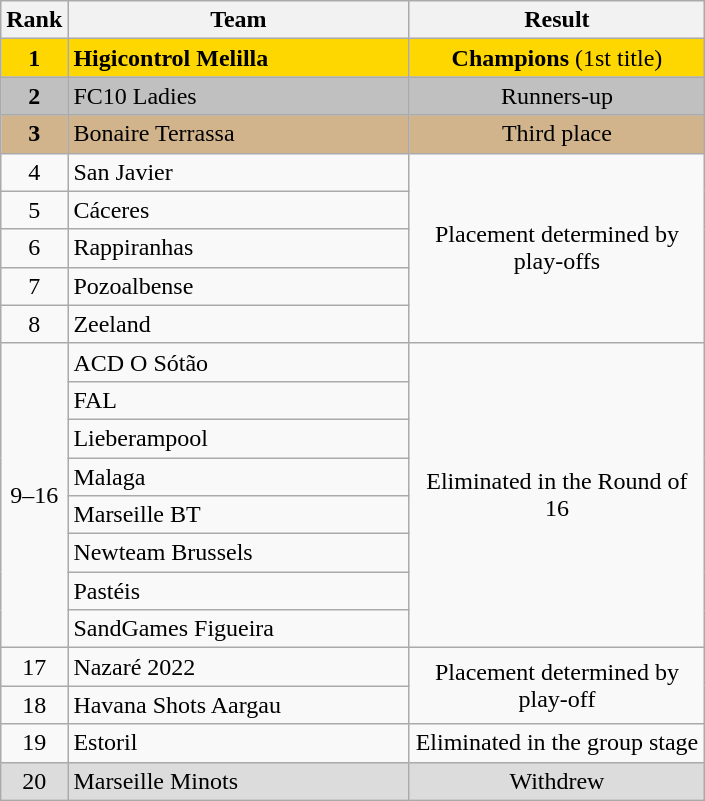<table class="wikitable" style="text-align:center">
<tr>
<th>Rank</th>
<th width=220>Team</th>
<th width=190>Result</th>
</tr>
<tr bgcolor="gold">
<td><strong>1</strong></td>
<td align="left"> <strong>Higicontrol Melilla</strong></td>
<td><strong>Champions</strong> (1st title)</td>
</tr>
<tr bgcolor="silver">
<td><strong>2</strong></td>
<td align="left"> FC10 Ladies</td>
<td>Runners-up</td>
</tr>
<tr bgcolor="tan">
<td><strong>3</strong></td>
<td align="left"> Bonaire Terrassa</td>
<td>Third place</td>
</tr>
<tr>
<td>4</td>
<td align="left"> San Javier</td>
<td rowspan="5">Placement determined by play-offs</td>
</tr>
<tr>
<td>5</td>
<td align="left"> Cáceres</td>
</tr>
<tr>
<td>6</td>
<td align="left"> Rappiranhas</td>
</tr>
<tr>
<td>7</td>
<td align="left"> Pozoalbense</td>
</tr>
<tr>
<td>8</td>
<td align="left"> Zeeland</td>
</tr>
<tr>
<td rowspan=8>9–16</td>
<td align="left"> ACD O Sótão</td>
<td rowspan="8">Eliminated in the Round of 16</td>
</tr>
<tr>
<td align="left"> FAL</td>
</tr>
<tr>
<td align="left"> Lieberampool</td>
</tr>
<tr>
<td align="left"> Malaga</td>
</tr>
<tr>
<td align="left"> Marseille BT</td>
</tr>
<tr>
<td align="left"> Newteam Brussels</td>
</tr>
<tr>
<td align="left"> Pastéis</td>
</tr>
<tr>
<td align="left"> SandGames Figueira</td>
</tr>
<tr>
<td>17</td>
<td align="left"> Nazaré 2022</td>
<td rowspan="2">Placement determined by play-off</td>
</tr>
<tr>
<td>18</td>
<td align="left"> Havana Shots Aargau</td>
</tr>
<tr>
<td>19</td>
<td align="left"> Estoril</td>
<td>Eliminated in the group stage</td>
</tr>
<tr bgcolor=Gainsboro>
<td>20</td>
<td align="left"> Marseille Minots</td>
<td>Withdrew</td>
</tr>
</table>
